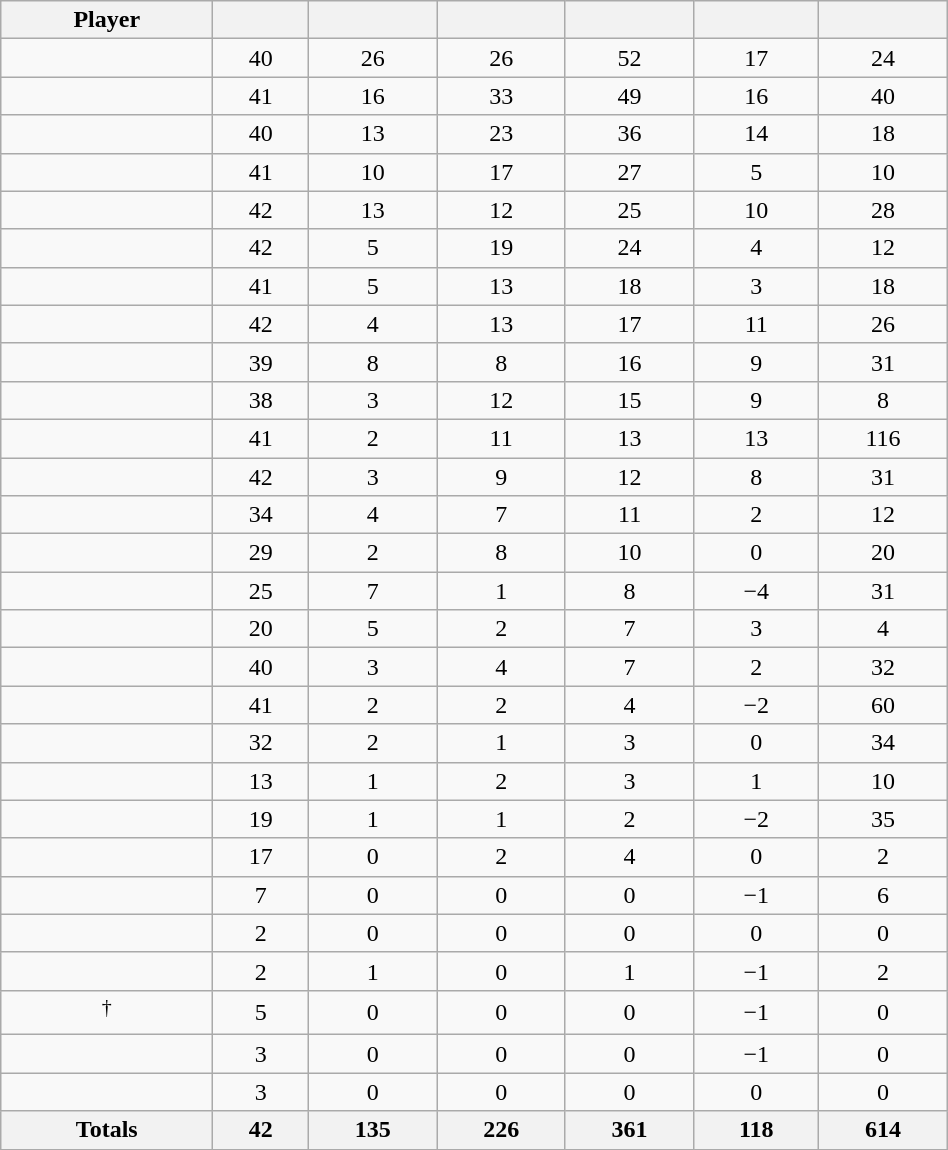<table class="wikitable sortable" style="width:50%;">
<tr align=center>
<th>Player</th>
<th></th>
<th></th>
<th></th>
<th></th>
<th data-sort-type="number"></th>
<th></th>
</tr>
<tr align=center>
<td></td>
<td>40</td>
<td>26</td>
<td>26</td>
<td>52</td>
<td>17</td>
<td>24</td>
</tr>
<tr align=center>
<td></td>
<td>41</td>
<td>16</td>
<td>33</td>
<td>49</td>
<td>16</td>
<td>40</td>
</tr>
<tr align=center>
<td></td>
<td>40</td>
<td>13</td>
<td>23</td>
<td>36</td>
<td>14</td>
<td>18</td>
</tr>
<tr align=center>
<td></td>
<td>41</td>
<td>10</td>
<td>17</td>
<td>27</td>
<td>5</td>
<td>10</td>
</tr>
<tr align=center>
<td></td>
<td>42</td>
<td>13</td>
<td>12</td>
<td>25</td>
<td>10</td>
<td>28</td>
</tr>
<tr align=center>
<td></td>
<td>42</td>
<td>5</td>
<td>19</td>
<td>24</td>
<td>4</td>
<td>12</td>
</tr>
<tr align=center>
<td></td>
<td>41</td>
<td>5</td>
<td>13</td>
<td>18</td>
<td>3</td>
<td>18</td>
</tr>
<tr align=center>
<td></td>
<td>42</td>
<td>4</td>
<td>13</td>
<td>17</td>
<td>11</td>
<td>26</td>
</tr>
<tr align=center>
<td></td>
<td>39</td>
<td>8</td>
<td>8</td>
<td>16</td>
<td>9</td>
<td>31</td>
</tr>
<tr align=center>
<td></td>
<td>38</td>
<td>3</td>
<td>12</td>
<td>15</td>
<td>9</td>
<td>8</td>
</tr>
<tr align=center>
<td></td>
<td>41</td>
<td>2</td>
<td>11</td>
<td>13</td>
<td>13</td>
<td>116</td>
</tr>
<tr align=center>
<td></td>
<td>42</td>
<td>3</td>
<td>9</td>
<td>12</td>
<td>8</td>
<td>31</td>
</tr>
<tr align=center>
<td></td>
<td>34</td>
<td>4</td>
<td>7</td>
<td>11</td>
<td>2</td>
<td>12</td>
</tr>
<tr align=center>
<td></td>
<td>29</td>
<td>2</td>
<td>8</td>
<td>10</td>
<td>0</td>
<td>20</td>
</tr>
<tr align=center>
<td></td>
<td>25</td>
<td>7</td>
<td>1</td>
<td>8</td>
<td>−4</td>
<td>31</td>
</tr>
<tr align=center>
<td></td>
<td>20</td>
<td>5</td>
<td>2</td>
<td>7</td>
<td>3</td>
<td>4</td>
</tr>
<tr align=center>
<td></td>
<td>40</td>
<td>3</td>
<td>4</td>
<td>7</td>
<td>2</td>
<td>32</td>
</tr>
<tr align=center>
<td></td>
<td>41</td>
<td>2</td>
<td>2</td>
<td>4</td>
<td>−2</td>
<td>60</td>
</tr>
<tr align=center>
<td></td>
<td>32</td>
<td>2</td>
<td>1</td>
<td>3</td>
<td>0</td>
<td>34</td>
</tr>
<tr align=center>
<td></td>
<td>13</td>
<td>1</td>
<td>2</td>
<td>3</td>
<td>1</td>
<td>10</td>
</tr>
<tr align=center>
<td></td>
<td>19</td>
<td>1</td>
<td>1</td>
<td>2</td>
<td>−2</td>
<td>35</td>
</tr>
<tr align=center>
<td></td>
<td>17</td>
<td>0</td>
<td>2</td>
<td>4</td>
<td>0</td>
<td>2</td>
</tr>
<tr align=center>
<td></td>
<td>7</td>
<td>0</td>
<td>0</td>
<td>0</td>
<td>−1</td>
<td>6</td>
</tr>
<tr align=center>
<td></td>
<td>2</td>
<td>0</td>
<td>0</td>
<td>0</td>
<td>0</td>
<td>0</td>
</tr>
<tr align=center>
<td></td>
<td>2</td>
<td>1</td>
<td>0</td>
<td>1</td>
<td>−1</td>
<td>2</td>
</tr>
<tr align=center>
<td><sup>†</sup></td>
<td>5</td>
<td>0</td>
<td>0</td>
<td>0</td>
<td>−1</td>
<td>0</td>
</tr>
<tr align=center>
<td></td>
<td>3</td>
<td>0</td>
<td>0</td>
<td>0</td>
<td>−1</td>
<td>0</td>
</tr>
<tr align=center>
<td></td>
<td>3</td>
<td>0</td>
<td>0</td>
<td>0</td>
<td>0</td>
<td>0</td>
</tr>
<tr class="unsortable">
<th>Totals</th>
<th>42</th>
<th>135</th>
<th>226</th>
<th>361</th>
<th>118</th>
<th>614</th>
</tr>
<tr>
</tr>
</table>
